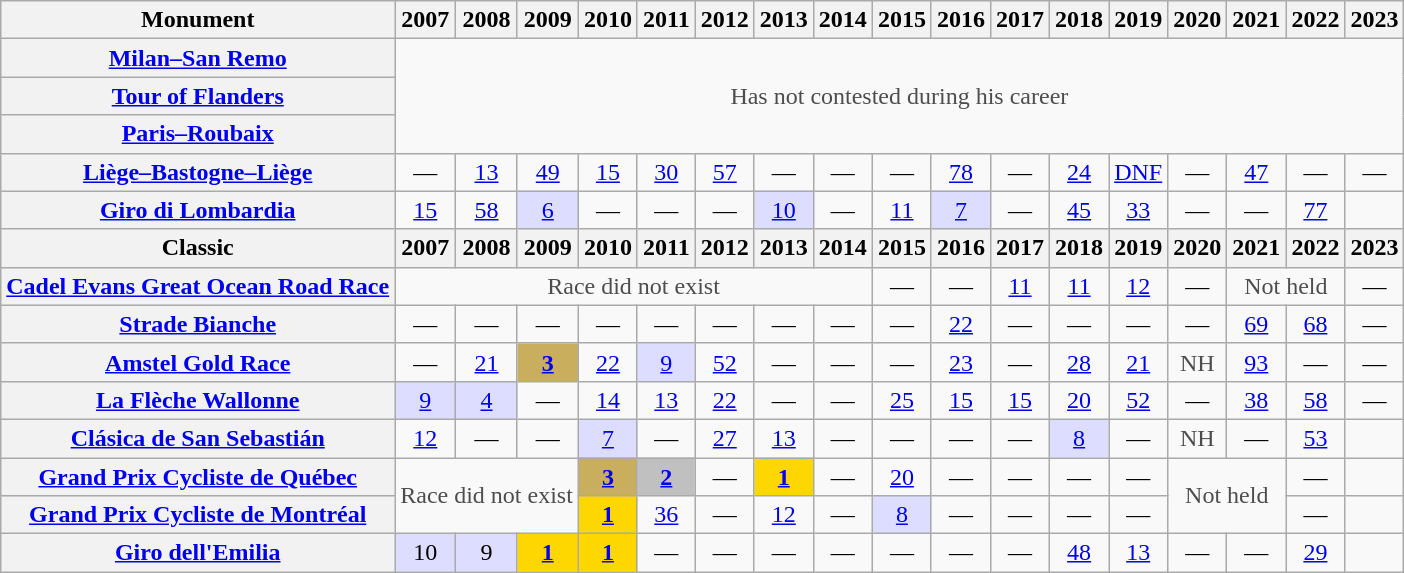<table class="wikitable plainrowheaders">
<tr>
<th>Monument</th>
<th scope="col">2007</th>
<th scope="col">2008</th>
<th scope="col">2009</th>
<th scope="col">2010</th>
<th scope="col">2011</th>
<th scope="col">2012</th>
<th scope="col">2013</th>
<th scope="col">2014</th>
<th scope="col">2015</th>
<th scope="col">2016</th>
<th scope="col">2017</th>
<th scope="col">2018</th>
<th scope="col">2019</th>
<th scope="col">2020</th>
<th scope="col">2021</th>
<th scope="col">2022</th>
<th scope="col">2023</th>
</tr>
<tr style="text-align:center;">
<th scope="row"><a href='#'>Milan–San Remo</a></th>
<td style="color:#4d4d4d;" colspan=17 rowspan=3>Has not contested during his career</td>
</tr>
<tr style="text-align:center;">
<th scope="row"><a href='#'>Tour of Flanders</a></th>
</tr>
<tr style="text-align:center;">
<th scope="row"><a href='#'>Paris–Roubaix</a></th>
</tr>
<tr style="text-align:center;">
<th scope="row"><a href='#'>Liège–Bastogne–Liège</a></th>
<td>—</td>
<td><a href='#'>13</a></td>
<td><a href='#'>49</a></td>
<td><a href='#'>15</a></td>
<td><a href='#'>30</a></td>
<td><a href='#'>57</a></td>
<td>—</td>
<td>—</td>
<td>—</td>
<td><a href='#'>78</a></td>
<td>—</td>
<td><a href='#'>24</a></td>
<td><a href='#'>DNF</a></td>
<td>—</td>
<td><a href='#'>47</a></td>
<td>—</td>
<td>—</td>
</tr>
<tr style="text-align:center;">
<th scope="row"><a href='#'>Giro di Lombardia</a></th>
<td><a href='#'>15</a></td>
<td><a href='#'>58</a></td>
<td style="background:#ddf;"><a href='#'>6</a></td>
<td>—</td>
<td>—</td>
<td>—</td>
<td style="background:#ddf;"><a href='#'>10</a></td>
<td>—</td>
<td><a href='#'>11</a></td>
<td style="background:#ddf;"><a href='#'>7</a></td>
<td>—</td>
<td><a href='#'>45</a></td>
<td><a href='#'>33</a></td>
<td>—</td>
<td>—</td>
<td><a href='#'>77</a></td>
<td></td>
</tr>
<tr>
<th>Classic</th>
<th scope="col">2007</th>
<th scope="col">2008</th>
<th scope="col">2009</th>
<th scope="col">2010</th>
<th scope="col">2011</th>
<th scope="col">2012</th>
<th scope="col">2013</th>
<th scope="col">2014</th>
<th scope="col">2015</th>
<th scope="col">2016</th>
<th scope="col">2017</th>
<th scope="col">2018</th>
<th scope="col">2019</th>
<th scope="col">2020</th>
<th scope="col">2021</th>
<th scope="col">2022</th>
<th scope="col">2023</th>
</tr>
<tr style="text-align:center;">
<th scope="row"><a href='#'>Cadel Evans Great Ocean Road Race</a></th>
<td style="color:#4d4d4d;" colspan=8>Race did not exist</td>
<td>—</td>
<td>—</td>
<td><a href='#'>11</a></td>
<td><a href='#'>11</a></td>
<td><a href='#'>12</a></td>
<td>—</td>
<td style="color:#4d4d4d;" colspan=2>Not held</td>
<td>—</td>
</tr>
<tr style="text-align:center;">
<th scope="row"><a href='#'>Strade Bianche</a></th>
<td>—</td>
<td>—</td>
<td>—</td>
<td>—</td>
<td>—</td>
<td>—</td>
<td>—</td>
<td>—</td>
<td>—</td>
<td><a href='#'>22</a></td>
<td>—</td>
<td>—</td>
<td>—</td>
<td>—</td>
<td><a href='#'>69</a></td>
<td><a href='#'>68</a></td>
<td>—</td>
</tr>
<tr style="text-align:center;">
<th scope="row"><a href='#'>Amstel Gold Race</a></th>
<td>—</td>
<td><a href='#'>21</a></td>
<td style="background:#C9AE5D;"><a href='#'><strong>3</strong></a></td>
<td><a href='#'>22</a></td>
<td style="background:#ddf;"><a href='#'>9</a></td>
<td><a href='#'>52</a></td>
<td>—</td>
<td>—</td>
<td>—</td>
<td><a href='#'>23</a></td>
<td>—</td>
<td><a href='#'>28</a></td>
<td><a href='#'>21</a></td>
<td style="color:#4d4d4d;">NH</td>
<td><a href='#'>93</a></td>
<td>—</td>
<td>—</td>
</tr>
<tr style="text-align:center;">
<th scope="row"><a href='#'>La Flèche Wallonne</a></th>
<td style="background:#ddf;"><a href='#'>9</a></td>
<td style="background:#ddf;"><a href='#'>4</a></td>
<td>—</td>
<td><a href='#'>14</a></td>
<td><a href='#'>13</a></td>
<td><a href='#'>22</a></td>
<td>—</td>
<td>—</td>
<td><a href='#'>25</a></td>
<td><a href='#'>15</a></td>
<td><a href='#'>15</a></td>
<td><a href='#'>20</a></td>
<td><a href='#'>52</a></td>
<td>—</td>
<td><a href='#'>38</a></td>
<td><a href='#'>58</a></td>
<td>—</td>
</tr>
<tr style="text-align:center;">
<th scope="row"><a href='#'>Clásica de San Sebastián</a></th>
<td><a href='#'>12</a></td>
<td>—</td>
<td>—</td>
<td style="background:#ddf;"><a href='#'>7</a></td>
<td>—</td>
<td><a href='#'>27</a></td>
<td><a href='#'>13</a></td>
<td>—</td>
<td>—</td>
<td>—</td>
<td>—</td>
<td style="background:#ddf;"><a href='#'>8</a></td>
<td>—</td>
<td style="color:#4d4d4d;">NH</td>
<td>—</td>
<td><a href='#'>53</a></td>
<td></td>
</tr>
<tr style="text-align:center;">
<th scope="row"><a href='#'>Grand Prix Cycliste de Québec</a></th>
<td style="color:#4d4d4d;" colspan=3 rowspan=2>Race did not exist</td>
<td style="background:#C9AE5D;"><a href='#'><strong>3</strong></a></td>
<td style="background:#C0C0C0;"><a href='#'><strong>2</strong></a></td>
<td>—</td>
<td style="background:gold;"><a href='#'><strong>1</strong></a></td>
<td>—</td>
<td><a href='#'>20</a></td>
<td>—</td>
<td>—</td>
<td>—</td>
<td>—</td>
<td style="color:#4d4d4d;" colspan=2 rowspan=2>Not held</td>
<td>—</td>
<td></td>
</tr>
<tr style="text-align:center;">
<th scope="row"><a href='#'>Grand Prix Cycliste de Montréal</a></th>
<td style="background:gold;"><a href='#'><strong>1</strong></a></td>
<td><a href='#'>36</a></td>
<td>—</td>
<td><a href='#'>12</a></td>
<td>—</td>
<td style="background:#ddf;"><a href='#'>8</a></td>
<td>—</td>
<td>—</td>
<td>—</td>
<td>—</td>
<td>—</td>
<td></td>
</tr>
<tr style="text-align:center;">
<th scope="row"><a href='#'>Giro dell'Emilia</a></th>
<td style="background:#ddf;">10</td>
<td style="background:#ddf;">9</td>
<td style="background:gold;"><a href='#'><strong>1</strong></a></td>
<td style="background:gold;"><a href='#'><strong>1</strong></a></td>
<td>—</td>
<td>—</td>
<td>—</td>
<td>—</td>
<td>—</td>
<td>—</td>
<td>—</td>
<td><a href='#'>48</a></td>
<td><a href='#'>13</a></td>
<td>—</td>
<td>—</td>
<td><a href='#'>29</a></td>
<td></td>
</tr>
</table>
